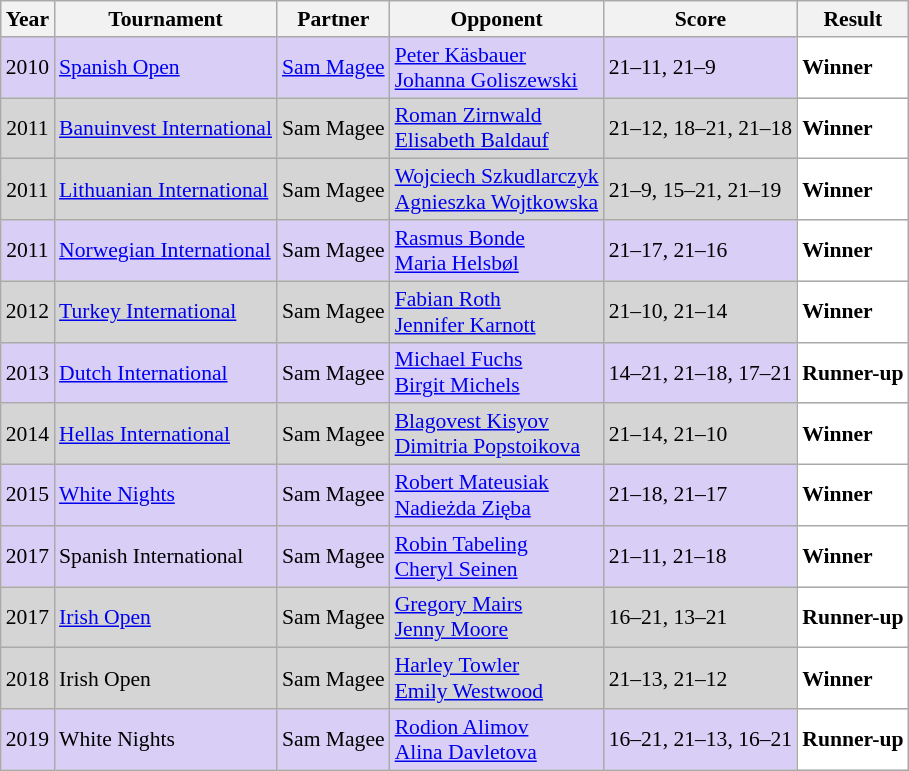<table class="sortable wikitable" style="font-size: 90%;">
<tr>
<th>Year</th>
<th>Tournament</th>
<th>Partner</th>
<th>Opponent</th>
<th>Score</th>
<th>Result</th>
</tr>
<tr style="background:#D8CEF6">
<td align="center">2010</td>
<td align="left"><a href='#'>Spanish Open</a></td>
<td align="left"> <a href='#'>Sam Magee</a></td>
<td align="left"> <a href='#'>Peter Käsbauer</a> <br>  <a href='#'>Johanna Goliszewski</a></td>
<td align="left">21–11, 21–9</td>
<td style="text-align:left; background:white"> <strong>Winner</strong></td>
</tr>
<tr style="background:#D5D5D5">
<td align="center">2011</td>
<td align="left"><a href='#'>Banuinvest International</a></td>
<td align="left"> Sam Magee</td>
<td align="left"> <a href='#'>Roman Zirnwald</a> <br>  <a href='#'>Elisabeth Baldauf</a></td>
<td align="left">21–12, 18–21, 21–18</td>
<td style="text-align:left; background:white"> <strong>Winner</strong></td>
</tr>
<tr style="background:#D5D5D5">
<td align="center">2011</td>
<td align="left"><a href='#'>Lithuanian International</a></td>
<td align="left"> Sam Magee</td>
<td align="left"> <a href='#'>Wojciech Szkudlarczyk</a> <br>  <a href='#'>Agnieszka Wojtkowska</a></td>
<td align="left">21–9, 15–21, 21–19</td>
<td style="text-align:left; background:white"> <strong>Winner</strong></td>
</tr>
<tr style="background:#D8CEF6">
<td align="center">2011</td>
<td align="left"><a href='#'>Norwegian International</a></td>
<td align="left"> Sam Magee</td>
<td align="left"> <a href='#'>Rasmus Bonde</a> <br>  <a href='#'>Maria Helsbøl</a></td>
<td align="left">21–17, 21–16</td>
<td style="text-align:left; background:white"> <strong>Winner</strong></td>
</tr>
<tr style="background:#D5D5D5">
<td align="center">2012</td>
<td align="left"><a href='#'>Turkey International</a></td>
<td align="left"> Sam Magee</td>
<td align="left"> <a href='#'>Fabian Roth</a> <br>  <a href='#'>Jennifer Karnott</a></td>
<td align="left">21–10, 21–14</td>
<td style="text-align:left; background:white"> <strong>Winner</strong></td>
</tr>
<tr style="background:#D8CEF6">
<td align="center">2013</td>
<td align="left"><a href='#'>Dutch International</a></td>
<td align="left"> Sam Magee</td>
<td align="left"> <a href='#'>Michael Fuchs</a> <br>  <a href='#'>Birgit Michels</a></td>
<td align="left">14–21, 21–18, 17–21</td>
<td style="text-align:left; background:white"> <strong>Runner-up</strong></td>
</tr>
<tr style="background:#D5D5D5">
<td align="center">2014</td>
<td align="left"><a href='#'>Hellas International</a></td>
<td align="left"> Sam Magee</td>
<td align="left"> <a href='#'>Blagovest Kisyov</a> <br>  <a href='#'>Dimitria Popstoikova</a></td>
<td align="left">21–14, 21–10</td>
<td style="text-align:left; background:white"> <strong>Winner</strong></td>
</tr>
<tr style="background:#D8CEF6">
<td align="center">2015</td>
<td align="left"><a href='#'>White Nights</a></td>
<td align="left"> Sam Magee</td>
<td align="left"> <a href='#'>Robert Mateusiak</a> <br>  <a href='#'>Nadieżda Zięba</a></td>
<td align="left">21–18, 21–17</td>
<td style="text-align:left; background:white"> <strong>Winner</strong></td>
</tr>
<tr style="background:#D8CEF6">
<td align="center">2017</td>
<td align="left">Spanish International</td>
<td align="left"> Sam Magee</td>
<td align="left"> <a href='#'>Robin Tabeling</a> <br>  <a href='#'>Cheryl Seinen</a></td>
<td align="left">21–11, 21–18</td>
<td style="text-align:left; background:white"> <strong>Winner</strong></td>
</tr>
<tr style="background:#D5D5D5">
<td align="center">2017</td>
<td align="left"><a href='#'>Irish Open</a></td>
<td align="left"> Sam Magee</td>
<td align="left"> <a href='#'>Gregory Mairs</a> <br>  <a href='#'>Jenny Moore</a></td>
<td align="left">16–21, 13–21</td>
<td style="text-align:left; background:white"> <strong>Runner-up</strong></td>
</tr>
<tr style="background:#D5D5D5">
<td align="center">2018</td>
<td align="left">Irish Open</td>
<td align="left"> Sam Magee</td>
<td align="left"> <a href='#'>Harley Towler</a> <br>  <a href='#'>Emily Westwood</a></td>
<td align="left">21–13, 21–12</td>
<td style="text-align:left; background:white"> <strong>Winner</strong></td>
</tr>
<tr style="background:#D8CEF6">
<td align="center">2019</td>
<td align="left">White Nights</td>
<td align="left"> Sam Magee</td>
<td align="left"> <a href='#'>Rodion Alimov</a> <br>  <a href='#'>Alina Davletova</a></td>
<td align="left">16–21, 21–13, 16–21</td>
<td style="text-align:left; background:white"> <strong>Runner-up</strong></td>
</tr>
</table>
